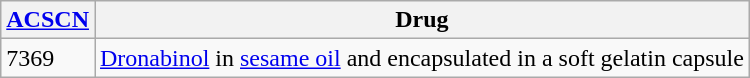<table class="wikitable sortable">
<tr>
<th><a href='#'>ACSCN</a></th>
<th>Drug</th>
</tr>
<tr>
<td>7369</td>
<td><a href='#'>Dronabinol</a> in <a href='#'>sesame oil</a> and encapsulated in a soft gelatin capsule</td>
</tr>
</table>
